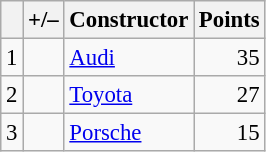<table class="wikitable" style="font-size: 95%;">
<tr>
<th scope="col"></th>
<th scope="col">+/–</th>
<th scope="col">Constructor</th>
<th scope="col">Points</th>
</tr>
<tr>
<td align="center">1</td>
<td align="left"></td>
<td> <a href='#'>Audi</a></td>
<td align="right">35</td>
</tr>
<tr>
<td align="center">2</td>
<td align="left"></td>
<td> <a href='#'>Toyota</a></td>
<td align="right">27</td>
</tr>
<tr>
<td align="center">3</td>
<td align="left"></td>
<td> <a href='#'>Porsche</a></td>
<td align="right">15</td>
</tr>
</table>
